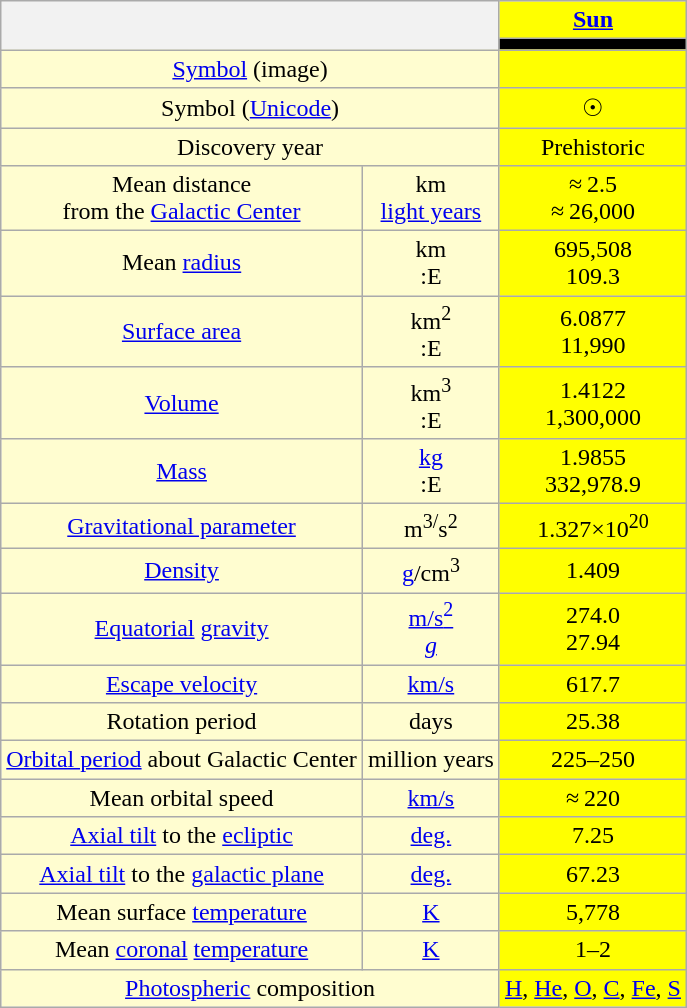<table class="wikitable" style="text-align: center;">
<tr>
<th colspan="2" rowspan=2> </th>
<th style="background: yellow;"><a href='#'>Sun</a></th>
</tr>
<tr>
<td style="background: black;"></td>
</tr>
<tr>
<td colspan="2" style="background: #fffdd0;"><a href='#'>Symbol</a> (image)</td>
<td style="background: yellow;"></td>
</tr>
<tr>
<td colspan="2" style="background: #fffdd0;">Symbol (<a href='#'>Unicode</a>)</td>
<td style="background: yellow;">☉</td>
</tr>
<tr>
<td colspan="2" style="background: #fffdd0;">Discovery year</td>
<td style="background: yellow;">Prehistoric</td>
</tr>
<tr>
<td style="background: #fffdd0;">Mean distance <br> from the <a href='#'>Galactic Center</a></td>
<td style="background: #fffdd0;">km <br> <a href='#'>light years</a></td>
<td style="background: yellow;">≈ 2.5 <br> ≈ 26,000</td>
</tr>
<tr>
<td style="background: #fffdd0;">Mean <a href='#'>radius</a></td>
<td style="background: #fffdd0;">km <br> :E</td>
<td style="background: yellow;">695,508<br> 109.3</td>
</tr>
<tr>
<td style="background: #fffdd0;"><a href='#'>Surface area</a></td>
<td style="background: #fffdd0;">km<sup>2</sup> <br> :E</td>
<td style="background: yellow;">6.0877 <br> 11,990</td>
</tr>
<tr>
<td style="background: #fffdd0;"><a href='#'>Volume</a></td>
<td style="background: #fffdd0;">km<sup>3</sup> <br> :E</td>
<td style="background: yellow;">1.4122 <br> 1,300,000</td>
</tr>
<tr>
<td style="background: #fffdd0;"><a href='#'>Mass</a></td>
<td style="background: #fffdd0;"><a href='#'>kg</a> <br> :E</td>
<td style="background: yellow;">1.9855 <br> 332,978.9</td>
</tr>
<tr>
<td style="background: #fffdd0;"><a href='#'>Gravitational parameter</a></td>
<td style="background: #fffdd0;">m<sup>3/</sup>s<sup>2</sup></td>
<td style="background: yellow;">1.327×10<sup>20</sup></td>
</tr>
<tr>
<td style="background: #fffdd0;"><a href='#'>Density</a></td>
<td style="background: #fffdd0;"><a href='#'>g</a>/cm<sup>3</sup></td>
<td style="background: yellow;">1.409</td>
</tr>
<tr>
<td style="background: #fffdd0;"><a href='#'>Equatorial</a> <a href='#'>gravity</a></td>
<td style="background: #fffdd0;"><a href='#'>m/s<sup>2</sup></a> <br> <a href='#'><em>g</em></a></td>
<td style="background: yellow;">274.0<br>27.94</td>
</tr>
<tr>
<td style="background: #fffdd0;"><a href='#'>Escape velocity</a></td>
<td style="background: #fffdd0;"><a href='#'>km/s</a></td>
<td style="background: yellow;">617.7</td>
</tr>
<tr>
<td style="background: #fffdd0;">Rotation period</td>
<td style="background: #fffdd0;">days</td>
<td style="background: yellow;">25.38</td>
</tr>
<tr>
<td style="background: #fffdd0;"><a href='#'>Orbital period</a> about Galactic Center</td>
<td style="background: #fffdd0;">million years</td>
<td style="background: yellow;">225–250</td>
</tr>
<tr>
<td style="background: #fffdd0;">Mean orbital speed</td>
<td style="background: #fffdd0;"><a href='#'>km/s</a></td>
<td style="background: yellow;">≈ 220</td>
</tr>
<tr>
<td style="background: #fffdd0;"><a href='#'>Axial tilt</a> to the <a href='#'>ecliptic</a></td>
<td style="background: #fffdd0;"><a href='#'>deg.</a></td>
<td style="background: yellow;">7.25</td>
</tr>
<tr>
<td style="background: #fffdd0;"><a href='#'>Axial tilt</a> to the <a href='#'>galactic plane</a></td>
<td style="background: #fffdd0;"><a href='#'>deg.</a></td>
<td style="background: yellow;">67.23</td>
</tr>
<tr>
<td style="background: #fffdd0;">Mean surface <a href='#'>temperature</a></td>
<td style="background: #fffdd0;"><a href='#'>K</a></td>
<td style="background: yellow;">5,778</td>
</tr>
<tr>
<td style="background: #fffdd0;">Mean <a href='#'>coronal</a> <a href='#'>temperature</a></td>
<td style="background: #fffdd0;"><a href='#'>K</a></td>
<td style="background: yellow;">1–2</td>
</tr>
<tr>
<td colspan="2" style="background: #fffdd0;"><a href='#'>Photospheric</a> composition</td>
<td style="background: yellow;"><a href='#'>H</a>, <a href='#'>He</a>, <a href='#'>O</a>, <a href='#'>C</a>, <a href='#'>Fe</a>, <a href='#'>S</a></td>
</tr>
</table>
